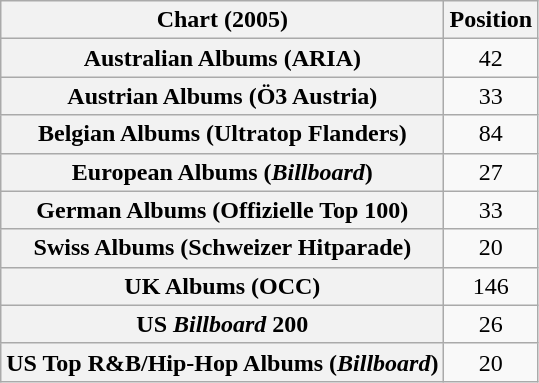<table class="wikitable sortable plainrowheaders" style="text-align:center"|->
<tr>
<th>Chart (2005)</th>
<th>Position</th>
</tr>
<tr>
<th scope="row">Australian Albums (ARIA)</th>
<td>42</td>
</tr>
<tr>
<th scope="row">Austrian Albums (Ö3 Austria)</th>
<td>33</td>
</tr>
<tr>
<th scope="row">Belgian Albums (Ultratop Flanders)</th>
<td>84</td>
</tr>
<tr>
<th scope="row">European Albums (<em>Billboard</em>)</th>
<td>27</td>
</tr>
<tr>
<th scope="row">German Albums (Offizielle Top 100)</th>
<td>33</td>
</tr>
<tr>
<th scope="row">Swiss Albums (Schweizer Hitparade)</th>
<td>20</td>
</tr>
<tr>
<th scope="row">UK Albums (OCC)</th>
<td>146</td>
</tr>
<tr>
<th scope="row">US <em>Billboard</em> 200</th>
<td>26</td>
</tr>
<tr>
<th scope="row">US Top R&B/Hip-Hop Albums (<em>Billboard</em>)</th>
<td>20</td>
</tr>
</table>
